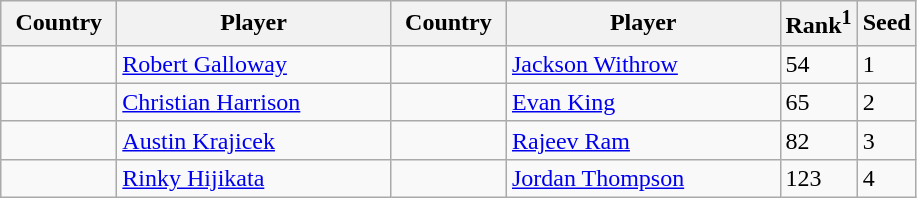<table class="wikitable">
<tr>
<th width="70">Country</th>
<th width="175">Player</th>
<th width="70">Country</th>
<th width="175">Player</th>
<th>Rank<sup>1</sup></th>
<th>Seed</th>
</tr>
<tr>
<td></td>
<td><a href='#'>Robert Galloway</a></td>
<td></td>
<td><a href='#'>Jackson Withrow</a></td>
<td>54</td>
<td>1</td>
</tr>
<tr>
<td></td>
<td><a href='#'>Christian Harrison</a></td>
<td></td>
<td><a href='#'>Evan King</a></td>
<td>65</td>
<td>2</td>
</tr>
<tr>
<td></td>
<td><a href='#'>Austin Krajicek</a></td>
<td></td>
<td><a href='#'>Rajeev Ram</a></td>
<td>82</td>
<td>3</td>
</tr>
<tr>
<td></td>
<td><a href='#'>Rinky Hijikata</a></td>
<td></td>
<td><a href='#'>Jordan Thompson</a></td>
<td>123</td>
<td>4</td>
</tr>
</table>
